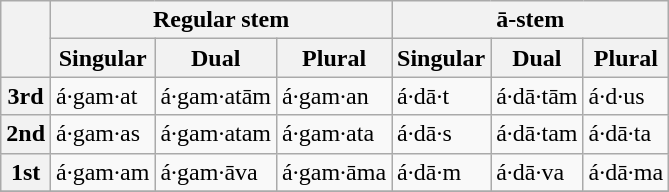<table class="wikitable" border="1">
<tr>
<th rowspan="2"></th>
<th colspan="3">Regular stem</th>
<th colspan="3">ā-stem</th>
</tr>
<tr>
<th>Singular</th>
<th>Dual</th>
<th>Plural</th>
<th>Singular</th>
<th>Dual</th>
<th>Plural</th>
</tr>
<tr>
<th>3rd</th>
<td>á·gam·at</td>
<td>á·gam·atām</td>
<td>á·gam·an</td>
<td>á·dā·t</td>
<td>á·dā·tām</td>
<td>á·d·us</td>
</tr>
<tr>
<th>2nd</th>
<td>á·gam·as</td>
<td>á·gam·atam</td>
<td>á·gam·ata</td>
<td>á·dā·s</td>
<td>á·dā·tam</td>
<td>á·dā·ta</td>
</tr>
<tr>
<th>1st</th>
<td>á·gam·am</td>
<td>á·gam·āva</td>
<td>á·gam·āma</td>
<td>á·dā·m</td>
<td>á·dā·va</td>
<td>á·dā·ma</td>
</tr>
<tr>
</tr>
</table>
